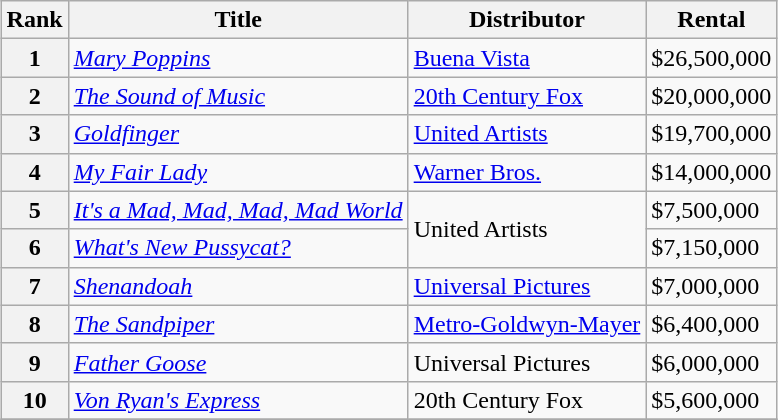<table class="wikitable sortable" style="margin:auto; margin:auto;">
<tr>
<th>Rank</th>
<th>Title</th>
<th>Distributor</th>
<th>Rental</th>
</tr>
<tr>
<th style="text-align:center;">1</th>
<td><em><a href='#'>Mary Poppins</a></em></td>
<td><a href='#'>Buena Vista</a></td>
<td>$26,500,000</td>
</tr>
<tr>
<th style="text-align:center;">2</th>
<td><em><a href='#'>The Sound of Music</a></em></td>
<td><a href='#'>20th Century Fox</a></td>
<td>$20,000,000</td>
</tr>
<tr>
<th style="text-align:center;">3</th>
<td><em><a href='#'>Goldfinger</a></em></td>
<td><a href='#'>United Artists</a></td>
<td>$19,700,000</td>
</tr>
<tr>
<th style="text-align:center;">4</th>
<td><em><a href='#'>My Fair Lady</a></em></td>
<td><a href='#'>Warner Bros.</a></td>
<td>$14,000,000</td>
</tr>
<tr>
<th style="text-align:center;">5</th>
<td><em><a href='#'>It's a Mad, Mad, Mad, Mad World</a></em></td>
<td rowspan="2">United Artists</td>
<td>$7,500,000</td>
</tr>
<tr>
<th style="text-align:center;">6</th>
<td><em><a href='#'>What's New Pussycat?</a></em></td>
<td>$7,150,000</td>
</tr>
<tr>
<th style="text-align:center;">7</th>
<td><em><a href='#'>Shenandoah</a></em></td>
<td><a href='#'>Universal Pictures</a></td>
<td>$7,000,000</td>
</tr>
<tr>
<th style="text-align:center;">8</th>
<td><em><a href='#'>The Sandpiper</a></em></td>
<td><a href='#'>Metro-Goldwyn-Mayer</a></td>
<td>$6,400,000</td>
</tr>
<tr>
<th style="text-align:center;">9</th>
<td><em><a href='#'>Father Goose</a></em></td>
<td>Universal Pictures</td>
<td>$6,000,000</td>
</tr>
<tr>
<th style="text-align:center;">10</th>
<td><em><a href='#'>Von Ryan's Express</a></em></td>
<td>20th Century Fox</td>
<td>$5,600,000</td>
</tr>
<tr>
</tr>
</table>
